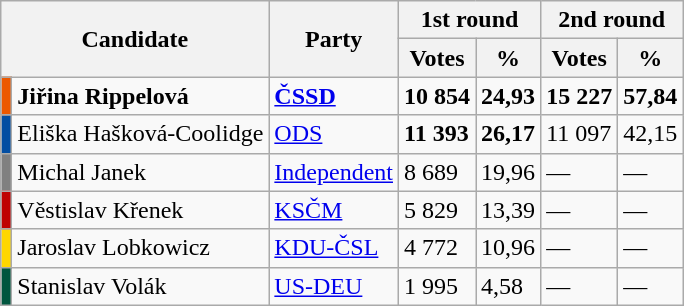<table class="wikitable sortable">
<tr>
<th colspan="2" rowspan="2">Candidate</th>
<th rowspan="2">Party</th>
<th colspan="2">1st round</th>
<th colspan="2">2nd round</th>
</tr>
<tr>
<th>Votes</th>
<th>%</th>
<th>Votes</th>
<th>%</th>
</tr>
<tr>
<td style="background-color:#EC5800;"></td>
<td><strong>Jiřina Rippelová</strong></td>
<td><a href='#'><strong>ČSSD</strong></a></td>
<td><strong>10 854</strong></td>
<td><strong>24,93</strong></td>
<td><strong>15 227</strong></td>
<td><strong>57,84</strong></td>
</tr>
<tr>
<td style="background-color:#034EA2;"></td>
<td>Eliška Hašková-Coolidge</td>
<td><a href='#'>ODS</a></td>
<td><strong>11 393</strong></td>
<td><strong>26,17</strong></td>
<td>11 097</td>
<td>42,15</td>
</tr>
<tr>
<td style="background-color:gray;"></td>
<td>Michal Janek</td>
<td><a href='#'>Independent</a></td>
<td>8 689</td>
<td>19,96</td>
<td>—</td>
<td>—</td>
</tr>
<tr>
<td style="background-color:#bf0202;"></td>
<td>Věstislav Křenek</td>
<td><a href='#'>KSČM</a></td>
<td>5 829</td>
<td>13,39</td>
<td>—</td>
<td>—</td>
</tr>
<tr>
<td style="background-color:#FFD700;"></td>
<td>Jaroslav Lobkowicz</td>
<td><a href='#'>KDU-ČSL</a></td>
<td>4 772</td>
<td>10,96</td>
<td>—</td>
<td>—</td>
</tr>
<tr>
<td style="background-color:#00563F;"></td>
<td>Stanislav Volák</td>
<td><a href='#'>US-DEU</a></td>
<td>1 995</td>
<td>4,58</td>
<td>—</td>
<td>—</td>
</tr>
</table>
